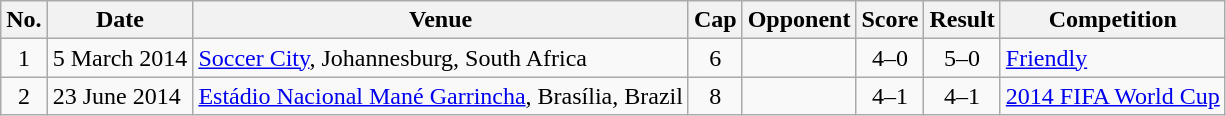<table class="wikitable sortable">
<tr>
<th scope=col>No.</th>
<th scope=col>Date</th>
<th scope=col>Venue</th>
<th scope=col>Cap</th>
<th scope=col>Opponent</th>
<th scope=col>Score</th>
<th scope=col>Result</th>
<th scope=col>Competition</th>
</tr>
<tr>
<td align=center>1</td>
<td>5 March 2014</td>
<td><a href='#'>Soccer City</a>, Johannesburg, South Africa</td>
<td align=center>6</td>
<td></td>
<td align=center>4–0</td>
<td align=center>5–0</td>
<td><a href='#'>Friendly</a></td>
</tr>
<tr>
<td align=center>2</td>
<td>23 June 2014</td>
<td><a href='#'>Estádio Nacional Mané Garrincha</a>, Brasília, Brazil</td>
<td align=center>8</td>
<td></td>
<td align=center>4–1</td>
<td align=center>4–1</td>
<td><a href='#'>2014 FIFA World Cup</a></td>
</tr>
</table>
